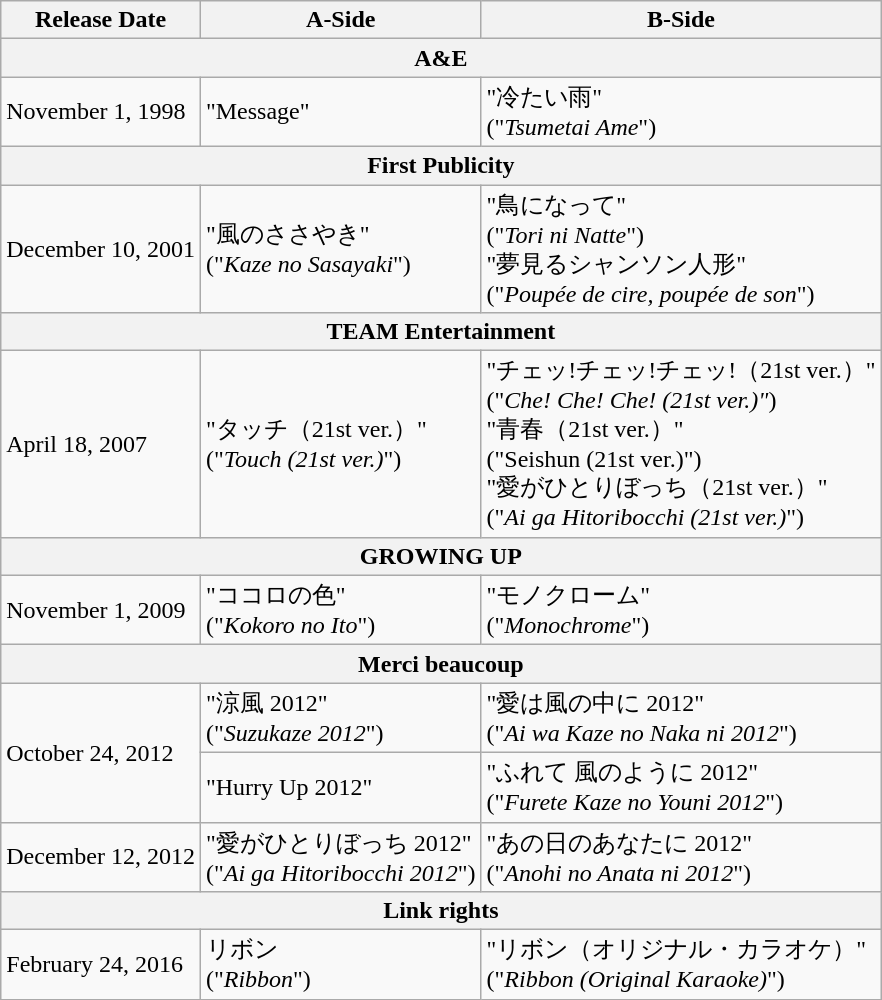<table class="wikitable">
<tr>
<th>Release Date</th>
<th>A-Side</th>
<th>B-Side</th>
</tr>
<tr>
<th colspan="3">A&E</th>
</tr>
<tr>
<td>November 1, 1998</td>
<td>"Message"</td>
<td>"冷たい雨"<br>("<em>Tsumetai Ame</em>")</td>
</tr>
<tr>
<th colspan="3">First Publicity</th>
</tr>
<tr>
<td>December 10, 2001</td>
<td>"風のささやき"<br>("<em>Kaze no Sasayaki</em>")</td>
<td>"鳥になって"<br>("<em>Tori ni Natte</em>")<br>"夢見るシャンソン人形"<br>("<em>Poupée de cire, poupée de son</em>")</td>
</tr>
<tr>
<th colspan="3">TEAM Entertainment</th>
</tr>
<tr>
<td>April 18, 2007</td>
<td>"タッチ（21st ver.）"<br>("<em>Touch (21st ver.)</em>")</td>
<td>"チェッ!チェッ!チェッ!（21st ver.）"<br>("<em>Che! Che! Che! (21st ver.)"</em>)<br>"青春（21st ver.）"<br>("Seishun (21st ver.)")<br>"愛がひとりぼっち（21st ver.）"<br>("<em>Ai ga Hitoribocchi (21st ver.)</em>")</td>
</tr>
<tr>
<th colspan="3">GROWING UP</th>
</tr>
<tr>
<td>November 1, 2009</td>
<td>"ココロの色"<br>("<em>Kokoro no Ito</em>")</td>
<td>"モノクローム"<br>("<em>Monochrome</em>")</td>
</tr>
<tr>
<th colspan="3">Merci beaucoup</th>
</tr>
<tr>
<td rowspan="2">October 24, 2012</td>
<td>"涼風 2012"<br>("<em>Suzukaze 2012</em>")</td>
<td>"愛は風の中に 2012"<br>("<em>Ai wa Kaze no Naka ni 2012</em>")</td>
</tr>
<tr>
<td>"Hurry Up 2012"</td>
<td>"ふれて 風のように 2012"<br>("<em>Furete Kaze no Youni 2012</em>")</td>
</tr>
<tr>
<td>December 12, 2012</td>
<td>"愛がひとりぼっち 2012"<br>("<em>Ai ga Hitoribocchi 2012</em>")</td>
<td>"あの日のあなたに 2012"<br>("<em>Anohi no Anata ni 2012</em>")</td>
</tr>
<tr>
<th colspan="3">Link rights</th>
</tr>
<tr>
<td>February 24, 2016</td>
<td>リボン<br>("<em>Ribbon</em>")</td>
<td>"リボン（オリジナル・カラオケ）"<br>("<em>Ribbon (Original Karaoke)</em>")</td>
</tr>
</table>
